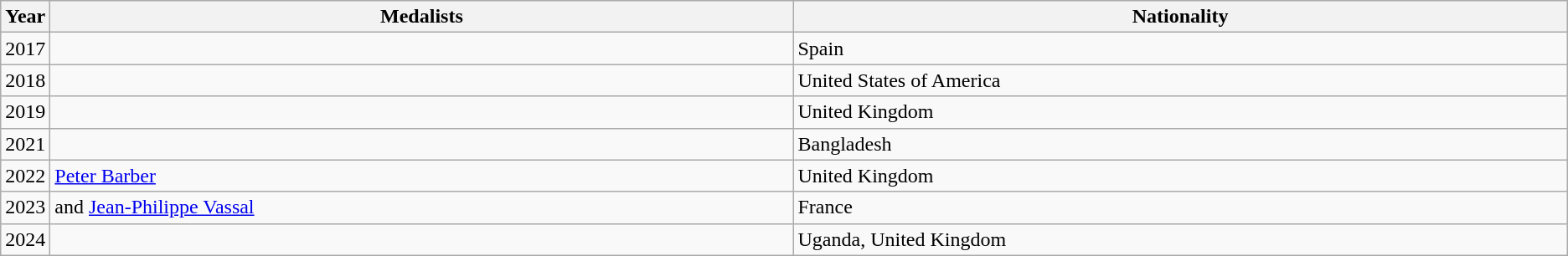<table align="center" class="wikitable plainrowheaders sortable">
<tr>
<th scope=col width=1%>Year</th>
<th scope=col>Medalists</th>
<th scope=col>Nationality</th>
</tr>
<tr>
<td>2017</td>
<td scope="row"></td>
<td>Spain</td>
</tr>
<tr>
<td>2018</td>
<td scope="row"></td>
<td>United States of America</td>
</tr>
<tr>
<td>2019</td>
<td scope="row"></td>
<td>United Kingdom</td>
</tr>
<tr>
<td>2021</td>
<td scope="row"></td>
<td>Bangladesh</td>
</tr>
<tr>
<td>2022</td>
<td scope="row"><a href='#'>Peter Barber</a></td>
<td>United Kingdom</td>
</tr>
<tr>
<td>2023</td>
<td scope="row"> and <a href='#'>Jean-Philippe Vassal</a></td>
<td>France</td>
</tr>
<tr>
<td>2024</td>
<td scope="row"> </td>
<td>Uganda, United Kingdom</td>
</tr>
</table>
